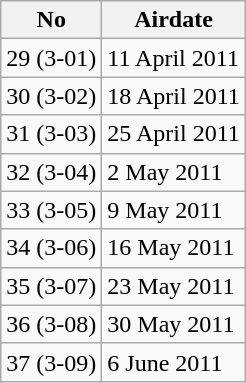<table class="wikitable">
<tr>
<th>No</th>
<th>Airdate</th>
</tr>
<tr>
<td rowspan="1">29 (3-01)</td>
<td>11 April 2011</td>
</tr>
<tr>
<td rowspan="1">30 (3-02)</td>
<td>18 April 2011</td>
</tr>
<tr>
<td rowspan="1">31 (3-03)</td>
<td>25 April 2011</td>
</tr>
<tr>
<td rowspan="1">32 (3-04)</td>
<td>2 May 2011</td>
</tr>
<tr>
<td rowspan="1">33 (3-05)</td>
<td>9 May 2011</td>
</tr>
<tr>
<td rowspan="1">34 (3-06)</td>
<td>16 May 2011</td>
</tr>
<tr>
<td rowspan="1">35 (3-07)</td>
<td>23 May 2011</td>
</tr>
<tr>
<td rowspan="1">36 (3-08)</td>
<td>30 May 2011</td>
</tr>
<tr>
<td rowspan="1">37 (3-09)</td>
<td>6 June 2011</td>
</tr>
</table>
